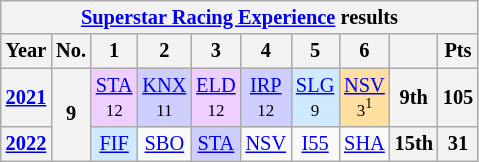<table class="wikitable" style="text-align:center; font-size:85%">
<tr>
<th colspan=10><a href='#'>Superstar Racing Experience</a> results</th>
</tr>
<tr>
<th>Year</th>
<th>No.</th>
<th>1</th>
<th>2</th>
<th>3</th>
<th>4</th>
<th>5</th>
<th>6</th>
<th></th>
<th>Pts</th>
</tr>
<tr>
<th><a href='#'>2021</a></th>
<th rowspan=2>9</th>
<td style="background:#EFCFFF;"><a href='#'>STA</a><br><small>12</small></td>
<td style="background:#CFCFFF;"><a href='#'>KNX</a><br><small>11</small></td>
<td style="background:#EFCFFF;"><a href='#'>ELD</a><br><small>12</small></td>
<td style="background:#CFCFFF;"><a href='#'>IRP</a><br><small>12</small></td>
<td style="background:#CFEAFF;"><a href='#'>SLG</a><br><small>9</small></td>
<td style="background:#FFDF9F;"><a href='#'>NSV</a><br><small>3<sup>1</sup></small></td>
<th>9th</th>
<th>105</th>
</tr>
<tr>
<th><a href='#'>2022</a></th>
<td style="background:#CFEAFF;"><a href='#'>FIF</a><br></td>
<td><a href='#'>SBO</a></td>
<td style="background:#CFCFFF;"><a href='#'>STA</a><br></td>
<td><a href='#'>NSV</a></td>
<td><a href='#'>I55</a></td>
<td><a href='#'>SHA</a></td>
<th>15th</th>
<th>31</th>
</tr>
</table>
